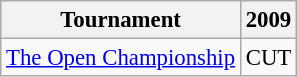<table class="wikitable" style="font-size:95%;text-align:center;">
<tr>
<th>Tournament</th>
<th>2009</th>
</tr>
<tr>
<td align=left><a href='#'>The Open Championship</a></td>
<td>CUT</td>
</tr>
</table>
